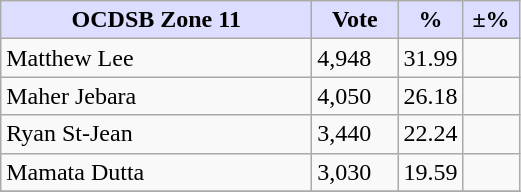<table class="wikitable">
<tr>
<th style="background:#DDDDFF" width="200px">OCDSB Zone 11</th>
<th style="background:#DDDDFF" width="50px">Vote</th>
<th style="background:#DDDDFF" width="30px">%</th>
<th style="background:#DDDDFF" width="30px">±%</th>
</tr>
<tr>
<td>Matthew Lee</td>
<td>4,948</td>
<td>31.99</td>
<td></td>
</tr>
<tr>
<td>Maher Jebara</td>
<td>4,050</td>
<td>26.18</td>
<td></td>
</tr>
<tr>
<td>Ryan St-Jean</td>
<td>3,440</td>
<td>22.24</td>
<td></td>
</tr>
<tr>
<td>Mamata Dutta</td>
<td>3,030</td>
<td>19.59</td>
<td></td>
</tr>
<tr>
</tr>
</table>
